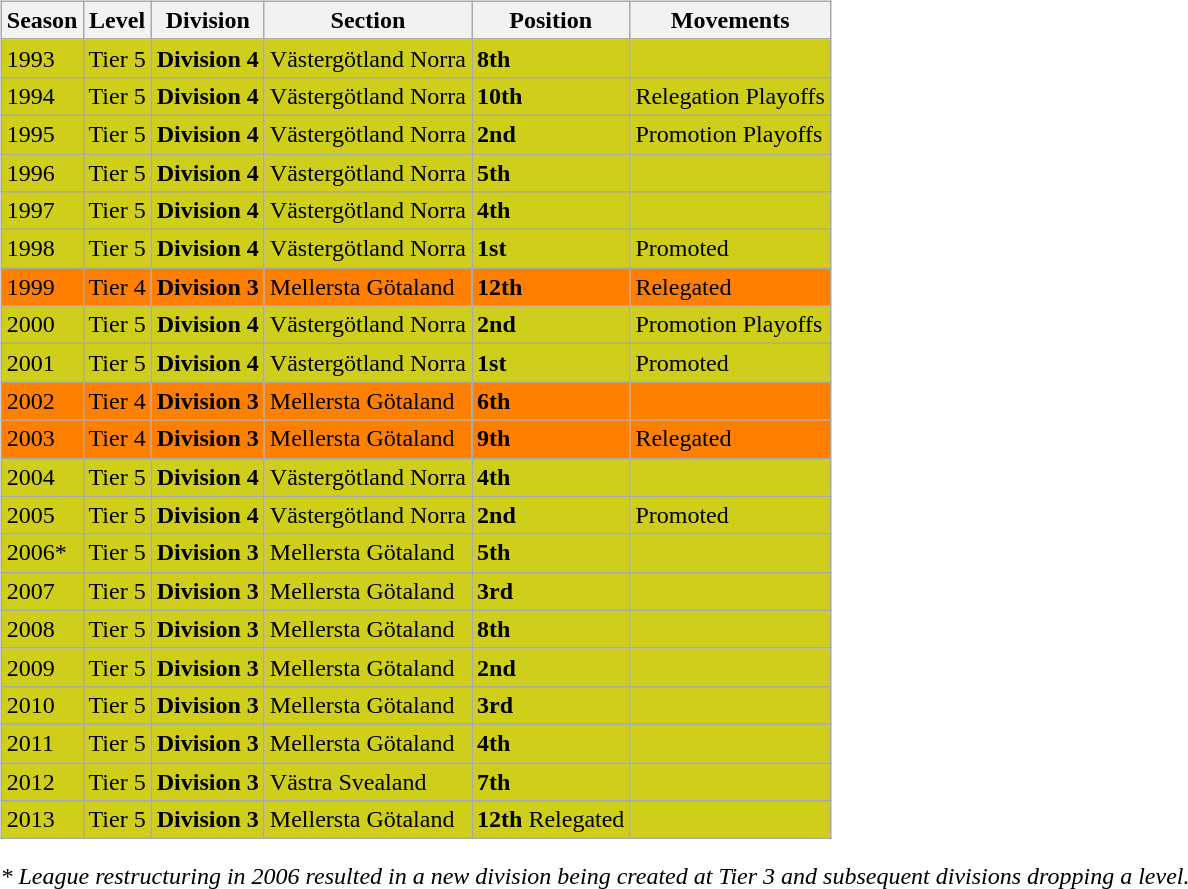<table>
<tr>
<td valign="top" width=0%><br><table class="wikitable">
<tr style="background:#f0f6fa;">
<th><strong>Season</strong></th>
<th><strong>Level</strong></th>
<th><strong>Division</strong></th>
<th><strong>Section</strong></th>
<th><strong>Position</strong></th>
<th><strong>Movements</strong></th>
</tr>
<tr>
<td style="background:#CECE1B;">1993</td>
<td style="background:#CECE1B;">Tier 5</td>
<td style="background:#CECE1B;"><strong>Division 4</strong></td>
<td style="background:#CECE1B;">Västergötland Norra</td>
<td style="background:#CECE1B;"><strong>8th</strong></td>
<td style="background:#CECE1B;"></td>
</tr>
<tr>
<td style="background:#CECE1B;">1994</td>
<td style="background:#CECE1B;">Tier 5</td>
<td style="background:#CECE1B;"><strong>Division 4</strong></td>
<td style="background:#CECE1B;">Västergötland Norra</td>
<td style="background:#CECE1B;"><strong>10th</strong></td>
<td style="background:#CECE1B;">Relegation Playoffs</td>
</tr>
<tr>
<td style="background:#CECE1B;">1995</td>
<td style="background:#CECE1B;">Tier 5</td>
<td style="background:#CECE1B;"><strong>Division 4</strong></td>
<td style="background:#CECE1B;">Västergötland Norra</td>
<td style="background:#CECE1B;"><strong>2nd</strong></td>
<td style="background:#CECE1B;">Promotion Playoffs</td>
</tr>
<tr>
<td style="background:#CECE1B;">1996</td>
<td style="background:#CECE1B;">Tier 5</td>
<td style="background:#CECE1B;"><strong>Division 4</strong></td>
<td style="background:#CECE1B;">Västergötland Norra</td>
<td style="background:#CECE1B;"><strong>5th</strong></td>
<td style="background:#CECE1B;"></td>
</tr>
<tr>
<td style="background:#CECE1B;">1997</td>
<td style="background:#CECE1B;">Tier 5</td>
<td style="background:#CECE1B;"><strong>Division 4</strong></td>
<td style="background:#CECE1B;">Västergötland Norra</td>
<td style="background:#CECE1B;"><strong>4th</strong></td>
<td style="background:#CECE1B;"></td>
</tr>
<tr>
<td style="background:#CECE1B;">1998</td>
<td style="background:#CECE1B;">Tier 5</td>
<td style="background:#CECE1B;"><strong>Division 4</strong></td>
<td style="background:#CECE1B;">Västergötland Norra</td>
<td style="background:#CECE1B;"><strong>1st</strong></td>
<td style="background:#CECE1B;">Promoted</td>
</tr>
<tr>
<td style="background:#FF7F00;">1999</td>
<td style="background:#FF7F00;">Tier 4</td>
<td style="background:#FF7F00;"><strong>Division 3</strong></td>
<td style="background:#FF7F00;">Mellersta Götaland</td>
<td style="background:#FF7F00;"><strong>12th</strong></td>
<td style="background:#FF7F00;">Relegated</td>
</tr>
<tr>
<td style="background:#CECE1B;">2000</td>
<td style="background:#CECE1B;">Tier 5</td>
<td style="background:#CECE1B;"><strong>Division 4</strong></td>
<td style="background:#CECE1B;">Västergötland Norra</td>
<td style="background:#CECE1B;"><strong>2nd</strong></td>
<td style="background:#CECE1B;">Promotion Playoffs</td>
</tr>
<tr>
<td style="background:#CECE1B;">2001</td>
<td style="background:#CECE1B;">Tier 5</td>
<td style="background:#CECE1B;"><strong>Division 4</strong></td>
<td style="background:#CECE1B;">Västergötland Norra</td>
<td style="background:#CECE1B;"><strong>1st</strong></td>
<td style="background:#CECE1B;">Promoted</td>
</tr>
<tr>
<td style="background:#FF7F00;">2002</td>
<td style="background:#FF7F00;">Tier 4</td>
<td style="background:#FF7F00;"><strong>Division 3</strong></td>
<td style="background:#FF7F00;">Mellersta Götaland</td>
<td style="background:#FF7F00;"><strong>6th</strong></td>
<td style="background:#FF7F00;"></td>
</tr>
<tr>
<td style="background:#FF7F00;">2003</td>
<td style="background:#FF7F00;">Tier 4</td>
<td style="background:#FF7F00;"><strong>Division 3</strong></td>
<td style="background:#FF7F00;">Mellersta Götaland</td>
<td style="background:#FF7F00;"><strong>9th</strong></td>
<td style="background:#FF7F00;">Relegated</td>
</tr>
<tr>
<td style="background:#CECE1B;">2004</td>
<td style="background:#CECE1B;">Tier 5</td>
<td style="background:#CECE1B;"><strong>Division 4</strong></td>
<td style="background:#CECE1B;">Västergötland Norra</td>
<td style="background:#CECE1B;"><strong>4th</strong></td>
<td style="background:#CECE1B;"></td>
</tr>
<tr>
<td style="background:#CECE1B;">2005</td>
<td style="background:#CECE1B;">Tier 5</td>
<td style="background:#CECE1B;"><strong>Division 4</strong></td>
<td style="background:#CECE1B;">Västergötland Norra</td>
<td style="background:#CECE1B;"><strong>2nd</strong></td>
<td style="background:#CECE1B;">Promoted</td>
</tr>
<tr>
<td style="background:#CECE1B;">2006*</td>
<td style="background:#CECE1B;">Tier 5</td>
<td style="background:#CECE1B;"><strong>Division 3</strong></td>
<td style="background:#CECE1B;">Mellersta Götaland</td>
<td style="background:#CECE1B;"><strong>5th</strong></td>
<td style="background:#CECE1B;"></td>
</tr>
<tr>
<td style="background:#CECE1B;">2007</td>
<td style="background:#CECE1B;">Tier 5</td>
<td style="background:#CECE1B;"><strong>Division 3</strong></td>
<td style="background:#CECE1B;">Mellersta Götaland</td>
<td style="background:#CECE1B;"><strong>3rd</strong></td>
<td style="background:#CECE1B;"></td>
</tr>
<tr>
<td style="background:#CECE1B;">2008</td>
<td style="background:#CECE1B;">Tier 5</td>
<td style="background:#CECE1B;"><strong>Division 3</strong></td>
<td style="background:#CECE1B;">Mellersta Götaland</td>
<td style="background:#CECE1B;"><strong>8th</strong></td>
<td style="background:#CECE1B;"></td>
</tr>
<tr>
<td style="background:#CECE1B;">2009</td>
<td style="background:#CECE1B;">Tier 5</td>
<td style="background:#CECE1B;"><strong>Division 3</strong></td>
<td style="background:#CECE1B;">Mellersta Götaland</td>
<td style="background:#CECE1B;"><strong>2nd</strong></td>
<td style="background:#CECE1B;"></td>
</tr>
<tr>
<td style="background:#CECE1B;">2010</td>
<td style="background:#CECE1B;">Tier 5</td>
<td style="background:#CECE1B;"><strong>Division 3</strong></td>
<td style="background:#CECE1B;">Mellersta Götaland</td>
<td style="background:#CECE1B;"><strong>3rd</strong></td>
<td style="background:#CECE1B;"></td>
</tr>
<tr>
<td style="background:#CECE1B;">2011</td>
<td style="background:#CECE1B;">Tier 5</td>
<td style="background:#CECE1B;"><strong>Division 3</strong></td>
<td style="background:#CECE1B;">Mellersta Götaland</td>
<td style="background:#CECE1B;"><strong>4th</strong></td>
<td style="background:#CECE1B;"></td>
</tr>
<tr>
<td style="background:#CECE1B;">2012</td>
<td style="background:#CECE1B;">Tier 5</td>
<td style="background:#CECE1B;"><strong>Division 3</strong></td>
<td style="background:#CECE1B;">Västra Svealand</td>
<td style="background:#CECE1B;"><strong>7th</strong></td>
<td style="background:#CECE1B;"></td>
</tr>
<tr>
<td style="background:#CECE1B;">2013</td>
<td style="background:#CECE1B;">Tier 5</td>
<td style="background:#CECE1B;"><strong>Division 3</strong></td>
<td style="background:#CECE1B;">Mellersta Götaland</td>
<td style="background:#CECE1B;"><strong>12th</strong> Relegated</td>
<td style="background:#CECE1B;"></td>
</tr>
</table>
<em>* League restructuring in 2006 resulted in a new division being created at Tier 3 and subsequent divisions dropping a level.</em> 
</td>
</tr>
</table>
